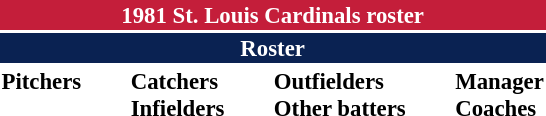<table class="toccolours" style="font-size: 95%;">
<tr>
<th colspan="10" style="background-color: #c41e3a; color: white; text-align: center;">1981 St. Louis Cardinals roster</th>
</tr>
<tr>
<td colspan="10" style="background-color: #0a2252; color: white; text-align: center;"><strong>Roster</strong></td>
</tr>
<tr>
<td valign="top"><strong>Pitchers</strong><br>














</td>
<td width="25px"></td>
<td valign="top"><strong>Catchers</strong><br>



<strong>Infielders</strong>





</td>
<td width="25px"></td>
<td valign="top"><strong>Outfielders</strong><br>







<strong>Other batters</strong>
</td>
<td width="25px"></td>
<td valign="top"><strong>Manager</strong><br>
<strong>Coaches</strong>




</td>
</tr>
</table>
